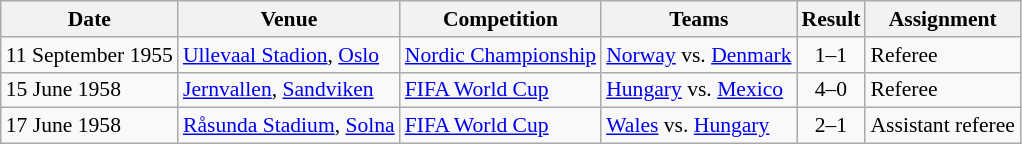<table class="wikitable" style="font-size:90%;">
<tr>
<th>Date</th>
<th>Venue</th>
<th>Competition</th>
<th>Teams</th>
<th>Result</th>
<th>Assignment</th>
</tr>
<tr>
<td>11 September 1955</td>
<td><a href='#'>Ullevaal Stadion</a>, <a href='#'>Oslo</a></td>
<td><a href='#'>Nordic Championship</a></td>
<td><a href='#'>Norway</a> vs. <a href='#'>Denmark</a></td>
<td align=center>1–1</td>
<td>Referee</td>
</tr>
<tr>
<td>15 June 1958</td>
<td><a href='#'>Jernvallen</a>, <a href='#'>Sandviken</a></td>
<td><a href='#'>FIFA World Cup</a></td>
<td><a href='#'>Hungary</a> vs. <a href='#'>Mexico</a></td>
<td align=center>4–0</td>
<td>Referee</td>
</tr>
<tr>
<td>17 June 1958</td>
<td><a href='#'>Råsunda Stadium</a>, <a href='#'>Solna</a></td>
<td><a href='#'>FIFA World Cup</a></td>
<td><a href='#'>Wales</a> vs. <a href='#'>Hungary</a></td>
<td align=center>2–1</td>
<td>Assistant referee</td>
</tr>
</table>
